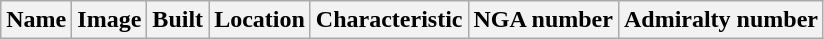<table class="wikitable">
<tr>
<th>Name</th>
<th>Image</th>
<th>Built</th>
<th>Location</th>
<th>Characteristic</th>
<th>NGA number</th>
<th>Admiralty number<br>







































</th>
</tr>
</table>
